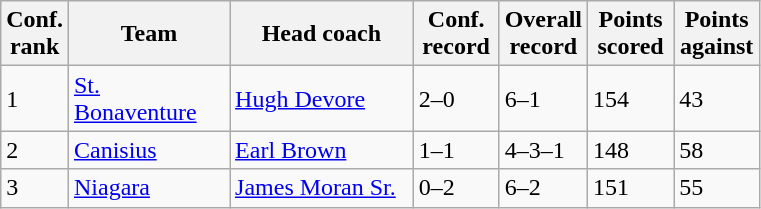<table class="sortable wikitable".>
<tr>
<th width="25">Conf. rank</th>
<th width="100">Team</th>
<th width="115">Head coach</th>
<th width="50">Conf. record</th>
<th width="50">Overall record</th>
<th width="50">Points scored</th>
<th width="50">Points against</th>
</tr>
<tr align="left" bgcolor="">
<td>1</td>
<td><a href='#'>St. Bonaventure</a></td>
<td><a href='#'>Hugh Devore</a></td>
<td>2–0</td>
<td>6–1</td>
<td>154</td>
<td>43</td>
</tr>
<tr align="left" bgcolor="">
<td>2</td>
<td><a href='#'>Canisius</a></td>
<td><a href='#'>Earl Brown</a></td>
<td>1–1</td>
<td>4–3–1</td>
<td>148</td>
<td>58</td>
</tr>
<tr align="left" bgcolor="">
<td>3</td>
<td><a href='#'>Niagara</a></td>
<td><a href='#'>James Moran Sr.</a></td>
<td>0–2</td>
<td>6–2</td>
<td>151</td>
<td>55</td>
</tr>
</table>
